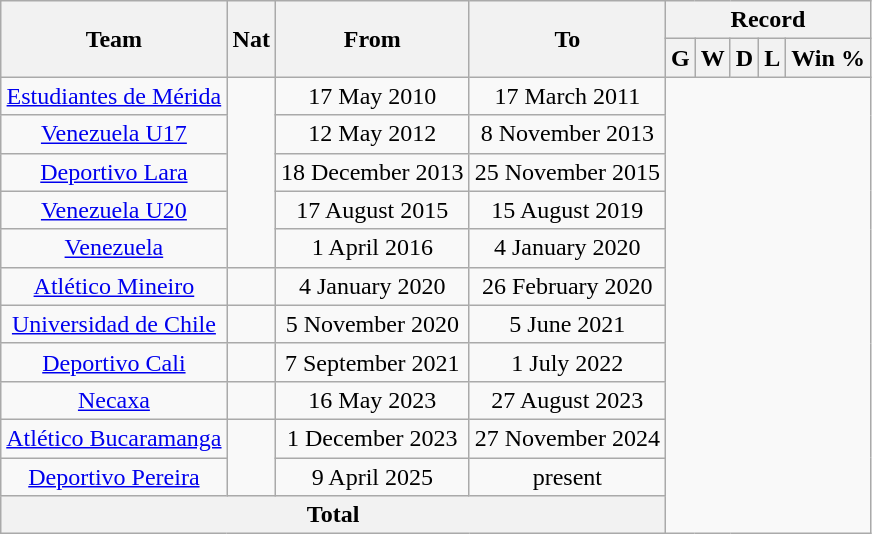<table class="wikitable" style="text-align: center">
<tr>
<th rowspan="2">Team</th>
<th rowspan="2">Nat</th>
<th rowspan="2">From</th>
<th rowspan="2">To</th>
<th colspan="5">Record</th>
</tr>
<tr>
<th>G</th>
<th>W</th>
<th>D</th>
<th>L</th>
<th>Win %</th>
</tr>
<tr>
<td align=center><a href='#'>Estudiantes de Mérida</a></td>
<td rowspan="5"></td>
<td align=center>17 May 2010</td>
<td align=center>17 March 2011<br></td>
</tr>
<tr>
<td align=center><a href='#'>Venezuela U17</a></td>
<td align=center>12 May 2012</td>
<td align=center>8 November 2013<br></td>
</tr>
<tr>
<td align=center><a href='#'>Deportivo Lara</a></td>
<td align=center>18 December 2013</td>
<td align=center>25 November 2015<br></td>
</tr>
<tr>
<td align=center><a href='#'>Venezuela U20</a></td>
<td align=center>17 August 2015</td>
<td align=center>15 August 2019<br></td>
</tr>
<tr>
<td align=center><a href='#'>Venezuela</a></td>
<td align=center>1 April 2016</td>
<td align=center>4 January 2020<br></td>
</tr>
<tr>
<td align=center><a href='#'>Atlético Mineiro</a></td>
<td></td>
<td align=center>4 January 2020</td>
<td align=center>26 February 2020<br></td>
</tr>
<tr>
<td align=center><a href='#'>Universidad de Chile</a></td>
<td></td>
<td align=center>5 November 2020</td>
<td align=center>5 June 2021<br></td>
</tr>
<tr>
<td align=center><a href='#'>Deportivo Cali</a></td>
<td></td>
<td align=center>7 September 2021</td>
<td align=center>1 July 2022<br></td>
</tr>
<tr>
<td align=center><a href='#'>Necaxa</a></td>
<td></td>
<td align=center>16 May 2023</td>
<td align=center>27 August 2023<br></td>
</tr>
<tr>
<td align=center><a href='#'>Atlético Bucaramanga</a></td>
<td rowspan="2"></td>
<td align=center>1 December 2023</td>
<td align=center>27 November 2024<br></td>
</tr>
<tr>
<td align=center><a href='#'>Deportivo Pereira</a></td>
<td align=center>9 April 2025</td>
<td align=center>present<br></td>
</tr>
<tr align=center>
<th colspan="4">Total<br></th>
</tr>
</table>
